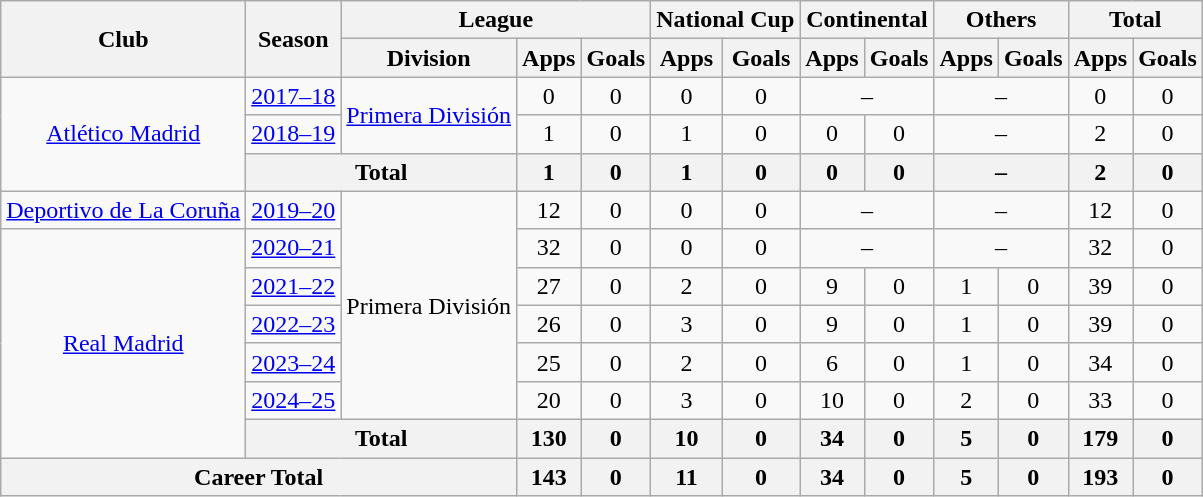<table class="wikitable" style="text-align:center">
<tr>
<th rowspan="2">Club</th>
<th rowspan="2">Season</th>
<th colspan="3">League</th>
<th colspan="2">National Cup</th>
<th colspan="2">Continental</th>
<th colspan="2">Others</th>
<th colspan="2">Total</th>
</tr>
<tr>
<th>Division</th>
<th>Apps</th>
<th>Goals</th>
<th>Apps</th>
<th>Goals</th>
<th>Apps</th>
<th>Goals</th>
<th>Apps</th>
<th>Goals</th>
<th>Apps</th>
<th>Goals</th>
</tr>
<tr>
<td rowspan="3"><a href='#'>Atlético Madrid</a></td>
<td><a href='#'>2017–18</a></td>
<td rowspan="2"><a href='#'>Primera División</a></td>
<td>0</td>
<td>0</td>
<td>0</td>
<td>0</td>
<td colspan="2">–</td>
<td colspan="2">–</td>
<td>0</td>
<td>0</td>
</tr>
<tr>
<td><a href='#'>2018–19</a></td>
<td>1</td>
<td>0</td>
<td>1</td>
<td>0</td>
<td>0</td>
<td>0</td>
<td colspan="2">–</td>
<td>2</td>
<td>0</td>
</tr>
<tr>
<th colspan="2">Total</th>
<th>1</th>
<th>0</th>
<th>1</th>
<th>0</th>
<th>0</th>
<th>0</th>
<th colspan="2">–</th>
<th>2</th>
<th>0</th>
</tr>
<tr>
<td><a href='#'>Deportivo de La Coruña</a></td>
<td><a href='#'>2019–20</a></td>
<td rowspan="6">Primera División</td>
<td>12</td>
<td>0</td>
<td>0</td>
<td>0</td>
<td colspan="2">–</td>
<td colspan="2">–</td>
<td>12</td>
<td>0</td>
</tr>
<tr>
<td rowspan="6"><a href='#'>Real Madrid</a></td>
<td><a href='#'>2020–21</a></td>
<td>32</td>
<td>0</td>
<td>0</td>
<td>0</td>
<td colspan="2">–</td>
<td colspan="2">–</td>
<td>32</td>
<td>0</td>
</tr>
<tr>
<td><a href='#'>2021–22</a></td>
<td>27</td>
<td>0</td>
<td>2</td>
<td>0</td>
<td>9</td>
<td>0</td>
<td>1</td>
<td>0</td>
<td>39</td>
<td>0</td>
</tr>
<tr>
<td><a href='#'>2022–23</a></td>
<td>26</td>
<td>0</td>
<td>3</td>
<td>0</td>
<td>9</td>
<td>0</td>
<td>1</td>
<td>0</td>
<td>39</td>
<td>0</td>
</tr>
<tr>
<td><a href='#'>2023–24</a></td>
<td>25</td>
<td>0</td>
<td>2</td>
<td>0</td>
<td>6</td>
<td>0</td>
<td>1</td>
<td>0</td>
<td>34</td>
<td>0</td>
</tr>
<tr>
<td><a href='#'>2024–25</a></td>
<td>20</td>
<td>0</td>
<td>3</td>
<td>0</td>
<td>10</td>
<td>0</td>
<td>2</td>
<td>0</td>
<td>33</td>
<td>0</td>
</tr>
<tr>
<th colspan="2">Total</th>
<th>130</th>
<th>0</th>
<th>10</th>
<th>0</th>
<th>34</th>
<th>0</th>
<th>5</th>
<th>0</th>
<th>179</th>
<th>0</th>
</tr>
<tr>
<th colspan="3">Career Total</th>
<th>143</th>
<th>0</th>
<th>11</th>
<th>0</th>
<th>34</th>
<th>0</th>
<th>5</th>
<th>0</th>
<th>193</th>
<th>0</th>
</tr>
</table>
